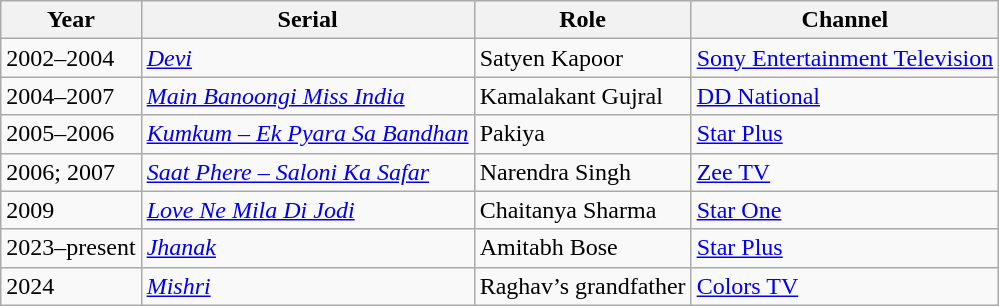<table class = "wikitable sortable">
<tr>
<th>Year</th>
<th>Serial</th>
<th>Role</th>
<th>Channel</th>
</tr>
<tr>
<td>2002–2004</td>
<td><em><a href='#'> Devi</a></em></td>
<td>Satyen Kapoor</td>
<td><a href='#'>Sony Entertainment Television</a></td>
</tr>
<tr>
<td>2004–2007</td>
<td><em><a href='#'>Main Banoongi Miss India</a></em></td>
<td>Kamalakant Gujral</td>
<td><a href='#'>DD National</a></td>
</tr>
<tr>
<td>2005–2006</td>
<td><em><a href='#'>Kumkum – Ek Pyara Sa Bandhan</a></em></td>
<td>Pakiya</td>
<td><a href='#'>Star Plus</a></td>
</tr>
<tr>
<td>2006; 2007</td>
<td><em><a href='#'>Saat Phere – Saloni Ka Safar</a></em></td>
<td>Narendra Singh</td>
<td><a href='#'>Zee TV</a></td>
</tr>
<tr>
<td>2009</td>
<td><em><a href='#'>Love Ne Mila Di Jodi</a></em></td>
<td>Chaitanya Sharma</td>
<td><a href='#'> Star One</a></td>
</tr>
<tr>
<td>2023–present</td>
<td><em><a href='#'>Jhanak</a></em></td>
<td>Amitabh Bose</td>
<td><a href='#'>Star Plus</a></td>
</tr>
<tr>
<td>2024</td>
<td><em><a href='#'>Mishri</a></em></td>
<td>Raghav’s grandfather</td>
<td><a href='#'>Colors TV</a></td>
</tr>
</table>
